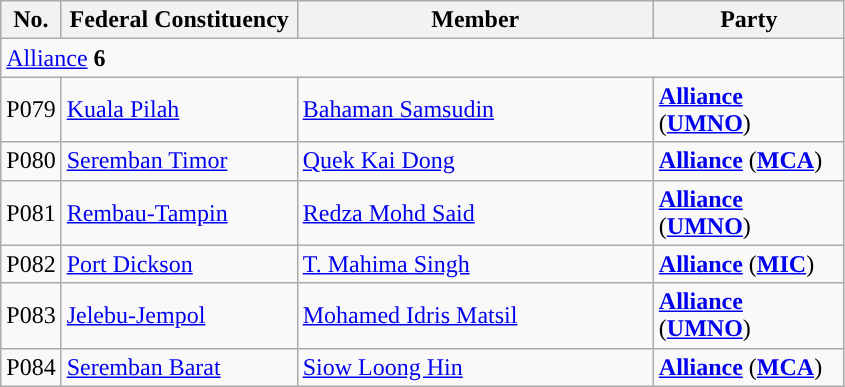<table class="wikitable sortable">
<tr>
<th style="width:30px;">No.</th>
<th style="width:150px;">Federal Constituency</th>
<th style="width:230px;">Member</th>
<th style="width:120px;">Party</th>
</tr>
<tr>
<td colspan="4"><a href='#'>Alliance</a> <strong>6</strong></td>
</tr>
<tr>
<td>P079</td>
<td><a href='#'>Kuala Pilah</a></td>
<td><a href='#'>Bahaman Samsudin</a></td>
<td><strong><a href='#'>Alliance</a></strong> (<strong><a href='#'>UMNO</a></strong>)</td>
</tr>
<tr>
<td>P080</td>
<td><a href='#'>Seremban Timor</a></td>
<td><a href='#'>Quek Kai Dong</a></td>
<td><strong><a href='#'>Alliance</a></strong> (<strong><a href='#'>MCA</a></strong>)</td>
</tr>
<tr>
<td>P081</td>
<td><a href='#'>Rembau-Tampin</a></td>
<td><a href='#'>Redza Mohd Said</a></td>
<td><strong><a href='#'>Alliance</a></strong> (<strong><a href='#'>UMNO</a></strong>)</td>
</tr>
<tr>
<td>P082</td>
<td><a href='#'>Port Dickson</a></td>
<td><a href='#'>T. Mahima Singh</a></td>
<td><strong><a href='#'>Alliance</a></strong> (<strong><a href='#'>MIC</a></strong>)</td>
</tr>
<tr>
<td>P083</td>
<td><a href='#'>Jelebu-Jempol</a></td>
<td><a href='#'>Mohamed Idris Matsil</a></td>
<td><strong><a href='#'>Alliance</a></strong> (<strong><a href='#'>UMNO</a></strong>)</td>
</tr>
<tr>
<td>P084</td>
<td><a href='#'>Seremban Barat</a></td>
<td><a href='#'>Siow Loong Hin</a></td>
<td><strong><a href='#'>Alliance</a></strong> (<strong><a href='#'>MCA</a></strong>)</td>
</tr>
</table>
